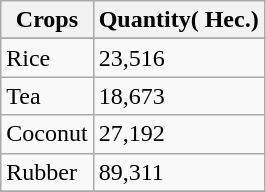<table class="wikitable">
<tr>
<th>Crops</th>
<th>Quantity( Hec.)</th>
</tr>
<tr>
</tr>
<tr>
<td>Rice</td>
<td>23,516</td>
</tr>
<tr>
<td>Tea</td>
<td>18,673</td>
</tr>
<tr>
<td>Coconut</td>
<td>27,192</td>
</tr>
<tr>
<td>Rubber</td>
<td>89,311</td>
</tr>
<tr>
</tr>
</table>
